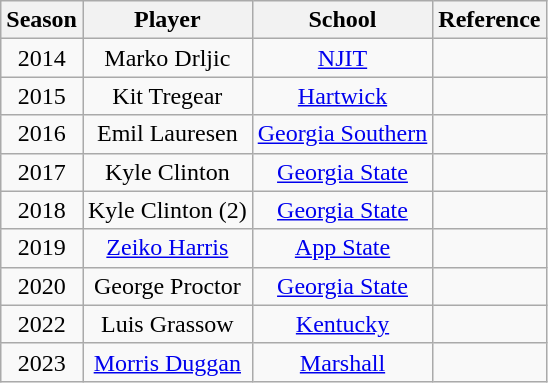<table class="wikitable sortable">
<tr>
<th>Season</th>
<th>Player</th>
<th>School</th>
<th class="unsortable">Reference</th>
</tr>
<tr>
<td align="center">2014</td>
<td align="center">Marko Drljic</td>
<td align="center"><a href='#'>NJIT</a></td>
<td align="center"></td>
</tr>
<tr>
<td align="center">2015</td>
<td align="center">Kit Tregear</td>
<td align="center"><a href='#'>Hartwick</a></td>
<td align="center"></td>
</tr>
<tr>
<td align="center">2016</td>
<td align="center">Emil Lauresen</td>
<td align="center"><a href='#'>Georgia Southern</a></td>
<td align="center"></td>
</tr>
<tr>
<td align="center">2017</td>
<td align="center">Kyle Clinton</td>
<td align="center"><a href='#'>Georgia State</a></td>
<td align="center"></td>
</tr>
<tr>
<td align="center">2018</td>
<td align="center">Kyle Clinton (2)</td>
<td align="center"><a href='#'>Georgia State</a></td>
<td align="center"></td>
</tr>
<tr>
<td align="center">2019</td>
<td align="center"><a href='#'>Zeiko Harris</a></td>
<td align="center"><a href='#'>App State</a></td>
<td align="center"></td>
</tr>
<tr>
<td align="center">2020</td>
<td align="center">George Proctor</td>
<td align="center"><a href='#'>Georgia State</a></td>
<td align="center"></td>
</tr>
<tr>
<td align="center">2022</td>
<td align="center">Luis Grassow</td>
<td align="center"><a href='#'>Kentucky</a></td>
<td align="center"></td>
</tr>
<tr>
<td align="center">2023</td>
<td align="center"><a href='#'>Morris Duggan</a></td>
<td align="center"><a href='#'>Marshall</a></td>
<td align="center"></td>
</tr>
</table>
